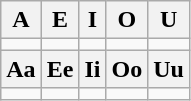<table class="wikitable" style="text-align:center;">
<tr>
<th>A</th>
<th>E</th>
<th>I</th>
<th>O</th>
<th>U</th>
</tr>
<tr dir="rtl">
<td><span></span></td>
<td><span></span></td>
<td><span></span></td>
<td><span></span></td>
<td><span></span></td>
</tr>
<tr>
<th>Aa</th>
<th>Ee</th>
<th>Ii</th>
<th>Oo</th>
<th>Uu</th>
</tr>
<tr dir="rtl">
<td><span></span></td>
<td><span></span></td>
<td><span></span></td>
<td><span></span></td>
<td><span></span></td>
</tr>
</table>
